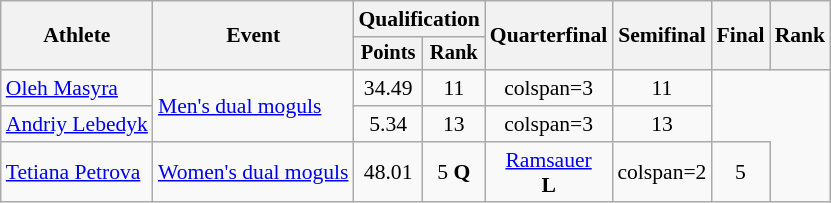<table class="wikitable" style="font-size:90%">
<tr>
<th rowspan=2>Athlete</th>
<th rowspan=2>Event</th>
<th colspan=2>Qualification</th>
<th rowspan=2>Quarterfinal</th>
<th rowspan=2>Semifinal</th>
<th rowspan=2>Final</th>
<th rowspan=2>Rank</th>
</tr>
<tr style="font-size:95%">
<th>Points</th>
<th>Rank</th>
</tr>
<tr align=center>
<td align=left><a href='#'>Oleh Masyra</a></td>
<td align="left" rowspan=2><a href='#'>Men's dual moguls</a></td>
<td>34.49</td>
<td>11</td>
<td>colspan=3 </td>
<td>11</td>
</tr>
<tr align=center>
<td align=left><a href='#'>Andriy Lebedyk</a></td>
<td>5.34</td>
<td>13</td>
<td>colspan=3 </td>
<td>13</td>
</tr>
<tr align=center>
<td align=left><a href='#'>Tetiana Petrova</a></td>
<td align="left"><a href='#'>Women's dual moguls</a></td>
<td>48.01</td>
<td>5 <strong>Q</strong></td>
<td> <a href='#'>Ramsauer</a><br><strong>L</strong></td>
<td>colspan=2 </td>
<td>5</td>
</tr>
</table>
